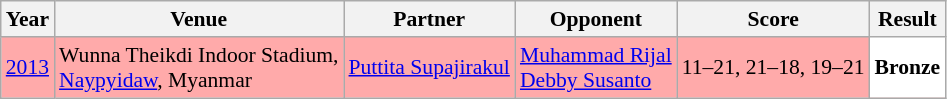<table class="sortable wikitable" style="font-size: 90%;">
<tr>
<th>Year</th>
<th>Venue</th>
<th>Partner</th>
<th>Opponent</th>
<th>Score</th>
<th>Result</th>
</tr>
<tr style="background:#FFAAAA">
<td align="center"><a href='#'>2013</a></td>
<td align="left">Wunna Theikdi Indoor Stadium,<br><a href='#'>Naypyidaw</a>, Myanmar</td>
<td align="left"> <a href='#'>Puttita Supajirakul</a></td>
<td align="left"> <a href='#'>Muhammad Rijal</a><br> <a href='#'>Debby Susanto</a></td>
<td align="left">11–21, 21–18, 19–21</td>
<td style="text-align:left; background:white"> <strong>Bronze</strong></td>
</tr>
</table>
